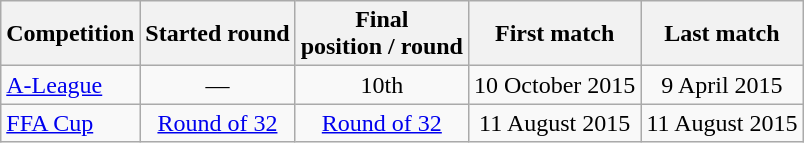<table class="wikitable">
<tr>
<th>Competition</th>
<th>Started round</th>
<th>Final <br>position / round</th>
<th>First match</th>
<th>Last match</th>
</tr>
<tr style="text-align: center">
<td align=left><a href='#'>A-League</a></td>
<td>—</td>
<td>10th</td>
<td>10 October 2015</td>
<td>9 April 2015</td>
</tr>
<tr style="text-align: center">
<td align=left><a href='#'>FFA Cup</a></td>
<td><a href='#'>Round of 32</a></td>
<td><a href='#'>Round of 32</a></td>
<td>11 August 2015</td>
<td>11 August 2015</td>
</tr>
</table>
